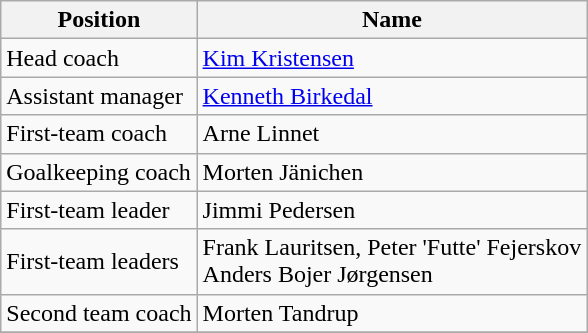<table class="wikitable">
<tr>
<th>Position</th>
<th>Name</th>
</tr>
<tr>
<td>Head coach</td>
<td><a href='#'>Kim Kristensen</a></td>
</tr>
<tr>
<td>Assistant manager</td>
<td><a href='#'>Kenneth Birkedal</a></td>
</tr>
<tr>
<td>First-team coach</td>
<td>Arne Linnet</td>
</tr>
<tr>
<td>Goalkeeping coach</td>
<td>Morten Jänichen</td>
</tr>
<tr>
<td>First-team leader</td>
<td>Jimmi Pedersen</td>
</tr>
<tr>
<td>First-team leaders</td>
<td>Frank Lauritsen, Peter 'Futte' Fejerskov<br>Anders Bojer Jørgensen</td>
</tr>
<tr>
<td>Second team coach</td>
<td>Morten Tandrup</td>
</tr>
<tr>
</tr>
</table>
